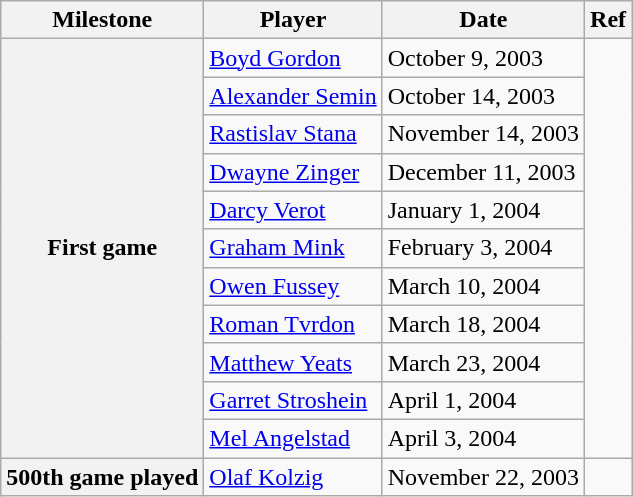<table class="wikitable">
<tr>
<th scope="col">Milestone</th>
<th scope="col">Player</th>
<th scope="col">Date</th>
<th scope="col">Ref</th>
</tr>
<tr>
<th rowspan=11>First game</th>
<td><a href='#'>Boyd Gordon</a></td>
<td>October 9, 2003</td>
<td rowspan=11></td>
</tr>
<tr>
<td><a href='#'>Alexander Semin</a></td>
<td>October 14, 2003</td>
</tr>
<tr>
<td><a href='#'>Rastislav Stana</a></td>
<td>November 14, 2003</td>
</tr>
<tr>
<td><a href='#'>Dwayne Zinger</a></td>
<td>December 11, 2003</td>
</tr>
<tr>
<td><a href='#'>Darcy Verot</a></td>
<td>January 1, 2004</td>
</tr>
<tr>
<td><a href='#'>Graham Mink</a></td>
<td>February 3, 2004</td>
</tr>
<tr>
<td><a href='#'>Owen Fussey</a></td>
<td>March 10, 2004</td>
</tr>
<tr>
<td><a href='#'>Roman Tvrdon</a></td>
<td>March 18, 2004</td>
</tr>
<tr>
<td><a href='#'>Matthew Yeats</a></td>
<td>March 23, 2004</td>
</tr>
<tr>
<td><a href='#'>Garret Stroshein</a></td>
<td>April 1, 2004</td>
</tr>
<tr>
<td><a href='#'>Mel Angelstad</a></td>
<td>April 3, 2004</td>
</tr>
<tr>
<th>500th game played</th>
<td><a href='#'>Olaf Kolzig</a></td>
<td>November 22, 2003</td>
<td></td>
</tr>
</table>
